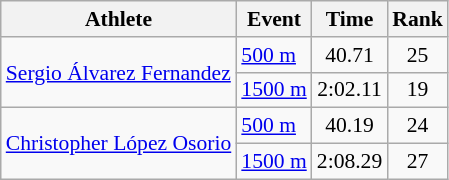<table class="wikitable" style="font-size:90%">
<tr>
<th>Athlete</th>
<th>Event</th>
<th>Time</th>
<th>Rank</th>
</tr>
<tr align=center>
<td align=left rowspan=2><a href='#'>Sergio Álvarez Fernandez</a></td>
<td align=left><a href='#'>500 m</a></td>
<td>40.71</td>
<td>25</td>
</tr>
<tr align=center>
<td align=left><a href='#'>1500 m</a></td>
<td>2:02.11</td>
<td>19</td>
</tr>
<tr align=center>
<td align=left rowspan=2><a href='#'>Christopher López Osorio</a></td>
<td align=left><a href='#'>500 m</a></td>
<td>40.19</td>
<td>24</td>
</tr>
<tr align=center>
<td align=left><a href='#'>1500 m</a></td>
<td>2:08.29</td>
<td>27</td>
</tr>
</table>
